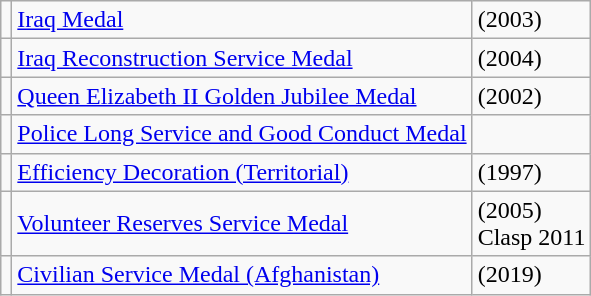<table class="wikitable">
<tr>
<td></td>
<td><a href='#'>Iraq Medal</a></td>
<td>(2003)</td>
</tr>
<tr>
<td></td>
<td><a href='#'>Iraq Reconstruction Service Medal</a></td>
<td>(2004)</td>
</tr>
<tr>
<td></td>
<td><a href='#'>Queen Elizabeth II Golden Jubilee Medal</a></td>
<td>(2002)</td>
</tr>
<tr>
<td></td>
<td><a href='#'>Police Long Service and Good Conduct Medal</a></td>
<td></td>
</tr>
<tr>
<td></td>
<td><a href='#'>Efficiency Decoration (Territorial)</a></td>
<td>(1997)</td>
</tr>
<tr>
<td></td>
<td><a href='#'>Volunteer Reserves Service Medal</a></td>
<td>(2005) <br> Clasp 2011</td>
</tr>
<tr>
<td></td>
<td><a href='#'>Civilian Service Medal (Afghanistan)</a></td>
<td>(2019)</td>
</tr>
</table>
